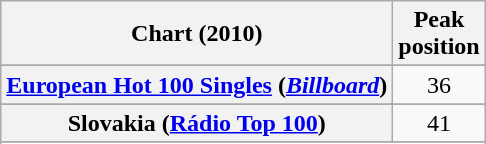<table class="wikitable sortable plainrowheaders" style="text-align:center">
<tr>
<th scope="col">Chart (2010)</th>
<th scope="col">Peak<br>position</th>
</tr>
<tr>
</tr>
<tr>
</tr>
<tr>
</tr>
<tr>
</tr>
<tr>
</tr>
<tr>
</tr>
<tr>
</tr>
<tr>
<th scope="row"><a href='#'>European Hot 100 Singles</a> (<em><a href='#'>Billboard</a></em>)</th>
<td>36</td>
</tr>
<tr>
</tr>
<tr>
</tr>
<tr>
</tr>
<tr>
</tr>
<tr>
</tr>
<tr>
<th scope="row">Slovakia (<a href='#'>Rádio Top 100</a>)</th>
<td>41</td>
</tr>
<tr>
</tr>
<tr>
</tr>
<tr>
</tr>
<tr>
</tr>
<tr>
</tr>
<tr>
</tr>
<tr>
</tr>
</table>
